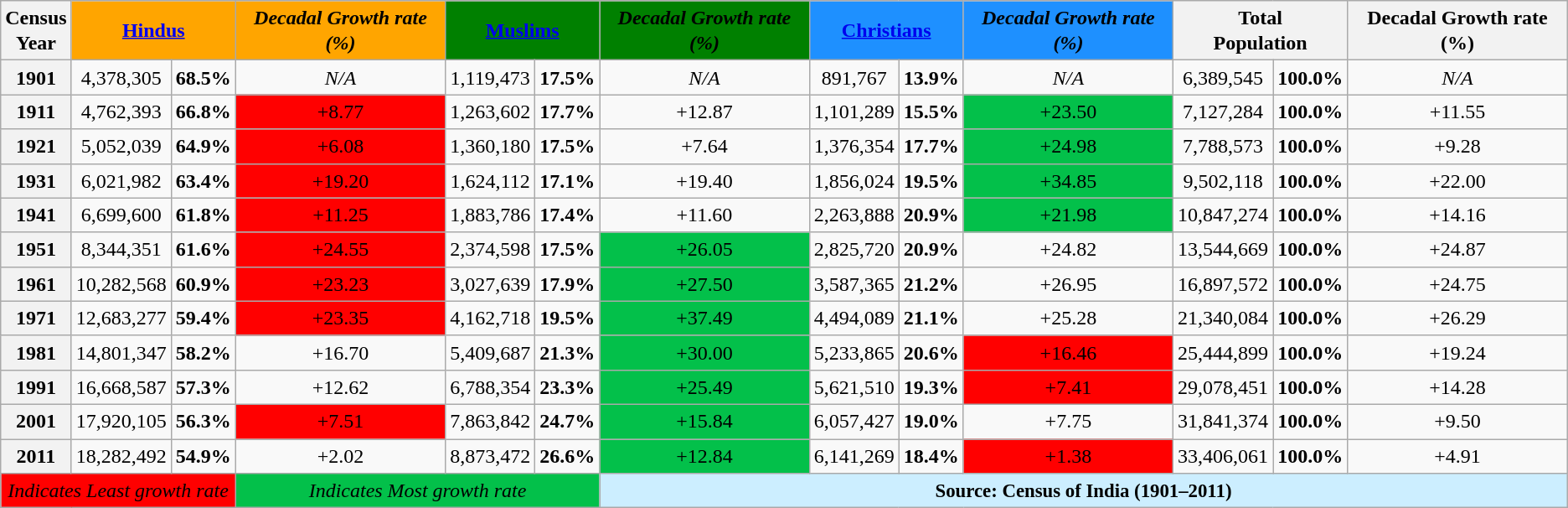<table class="wikitable sortable" style="line-height:20px;text-align:center;">
<tr>
<th>Census<br>Year</th>
<td colspan="2" style="background:Orange;"><a href='#'><span><strong>Hindus</strong></span></a></td>
<td style="background:Orange;"><span><strong><em>Decadal Growth rate (%)</em></strong></span></td>
<td colspan="2" style="background:Green;"><a href='#'><span><strong>Muslims</strong></span></a></td>
<td style="background:Green;"><span><strong><em>Decadal Growth rate (%)</em></strong></span></td>
<td colspan="2" style="background:DodgerBlue;"><a href='#'><span><strong>Christians</strong></span></a></td>
<td style="background:DodgerBlue;"><span><strong><em>Decadal Growth rate (%)</em></strong></span></td>
<th colspan="2">Total<br>Population</th>
<th>Decadal Growth rate (%)</th>
</tr>
<tr>
<th>1901</th>
<td>4,378,305</td>
<td><strong>68.5%</strong></td>
<td><em>N/A</em></td>
<td>1,119,473</td>
<td><strong>17.5%</strong></td>
<td><em>N/A</em></td>
<td>891,767</td>
<td><strong>13.9%</strong></td>
<td><em>N/A</em></td>
<td>6,389,545</td>
<td><strong>100.0%</strong></td>
<td><em>N/A</em></td>
</tr>
<tr>
<th>1911</th>
<td>4,762,393</td>
<td><strong>66.8%</strong></td>
<td style="background:red;"><span>+8.77</span></td>
<td>1,263,602</td>
<td><strong>17.7%</strong></td>
<td>+12.87</td>
<td>1,101,289</td>
<td><strong>15.5%</strong></td>
<td style="background:#03c04a;"><span>+23.50</span></td>
<td>7,127,284</td>
<td><strong>100.0%</strong></td>
<td>+11.55</td>
</tr>
<tr>
<th>1921</th>
<td>5,052,039</td>
<td><strong>64.9%</strong></td>
<td style="background:red;"><span>+6.08</span></td>
<td>1,360,180</td>
<td><strong>17.5%</strong></td>
<td>+7.64</td>
<td>1,376,354</td>
<td><strong>17.7%</strong></td>
<td style="background:#03c04a;"><span>+24.98</span></td>
<td>7,788,573</td>
<td><strong>100.0%</strong></td>
<td>+9.28</td>
</tr>
<tr>
<th>1931</th>
<td>6,021,982</td>
<td><strong>63.4%</strong></td>
<td style="background:red;"><span>+19.20</span></td>
<td>1,624,112</td>
<td><strong>17.1%</strong></td>
<td>+19.40</td>
<td>1,856,024</td>
<td><strong>19.5%</strong></td>
<td style="background:#03c04a;"><span>+34.85</span></td>
<td>9,502,118</td>
<td><strong>100.0%</strong></td>
<td>+22.00</td>
</tr>
<tr>
<th>1941</th>
<td>6,699,600</td>
<td><strong>61.8%</strong></td>
<td style="background:red;"><span>+11.25</span></td>
<td>1,883,786</td>
<td><strong>17.4%</strong></td>
<td>+11.60</td>
<td>2,263,888</td>
<td><strong>20.9%</strong></td>
<td style="background:#03c04a;"><span>+21.98</span></td>
<td>10,847,274</td>
<td><strong>100.0%</strong></td>
<td>+14.16</td>
</tr>
<tr>
<th>1951</th>
<td>8,344,351</td>
<td><strong>61.6%</strong></td>
<td style="background:red;"><span>+24.55</span></td>
<td>2,374,598</td>
<td><strong>17.5%</strong></td>
<td style="background:#03c04a;"><span>+26.05</span></td>
<td>2,825,720</td>
<td><strong>20.9%</strong></td>
<td>+24.82</td>
<td>13,544,669</td>
<td><strong>100.0%</strong></td>
<td>+24.87</td>
</tr>
<tr>
<th>1961</th>
<td>10,282,568</td>
<td><strong>60.9%</strong></td>
<td style="background:red;"><span>+23.23</span></td>
<td>3,027,639</td>
<td><strong>17.9%</strong></td>
<td style="background:#03c04a;"><span>+27.50</span></td>
<td>3,587,365</td>
<td><strong>21.2%</strong></td>
<td>+26.95</td>
<td>16,897,572</td>
<td><strong>100.0%</strong></td>
<td>+24.75</td>
</tr>
<tr>
<th>1971</th>
<td>12,683,277</td>
<td><strong>59.4%</strong></td>
<td style="background:red;"><span>+23.35</span></td>
<td>4,162,718</td>
<td><strong>19.5%</strong></td>
<td style="background:#03c04a;"><span>+37.49</span></td>
<td>4,494,089</td>
<td><strong>21.1%</strong></td>
<td>+25.28</td>
<td>21,340,084</td>
<td><strong>100.0%</strong></td>
<td>+26.29</td>
</tr>
<tr>
<th>1981</th>
<td>14,801,347</td>
<td><strong>58.2%</strong></td>
<td>+16.70</td>
<td>5,409,687</td>
<td><strong>21.3%</strong></td>
<td style="background:#03c04a;"><span>+30.00</span></td>
<td>5,233,865</td>
<td><strong>20.6%</strong></td>
<td style="background:red;"><span>+16.46</span></td>
<td>25,444,899</td>
<td><strong>100.0%</strong></td>
<td>+19.24</td>
</tr>
<tr>
<th>1991</th>
<td>16,668,587</td>
<td><strong>57.3%</strong></td>
<td>+12.62</td>
<td>6,788,354</td>
<td><strong>23.3%</strong></td>
<td style="background:#03c04a;"><span>+25.49</span></td>
<td>5,621,510</td>
<td><strong>19.3%</strong></td>
<td style="background:red;"><span>+7.41</span></td>
<td>29,078,451</td>
<td><strong>100.0%</strong></td>
<td>+14.28</td>
</tr>
<tr>
<th>2001</th>
<td>17,920,105</td>
<td><strong>56.3%</strong></td>
<td style="background:red;"><span>+7.51</span></td>
<td>7,863,842</td>
<td><strong>24.7%</strong></td>
<td style="background:#03c04a;"><span>+15.84</span></td>
<td>6,057,427</td>
<td><strong>19.0%</strong></td>
<td>+7.75</td>
<td>31,841,374</td>
<td><strong>100.0%</strong></td>
<td>+9.50</td>
</tr>
<tr>
<th>2011</th>
<td>18,282,492</td>
<td><strong>54.9%</strong></td>
<td>+2.02</td>
<td>8,873,472</td>
<td><strong>26.6%</strong></td>
<td style="background:#03c04a;"><span>+12.84</span></td>
<td>6,141,269</td>
<td><strong>18.4%</strong></td>
<td style="background:red;"><span>+1.38</span></td>
<td>33,406,061</td>
<td><strong>100.0%</strong></td>
<td>+4.91</td>
</tr>
<tr>
<td colspan="3" style="background:red;"><span><em>Indicates Least growth rate</em></span></td>
<td colspan="3" style="background:#03c04a;"><span><em>Indicates Most growth rate</em></span></td>
<td colspan="7" style="font-size:95%; background:#cef; text-align:center;"><strong>Source: Census of India (1901–2011)</strong></td>
</tr>
</table>
